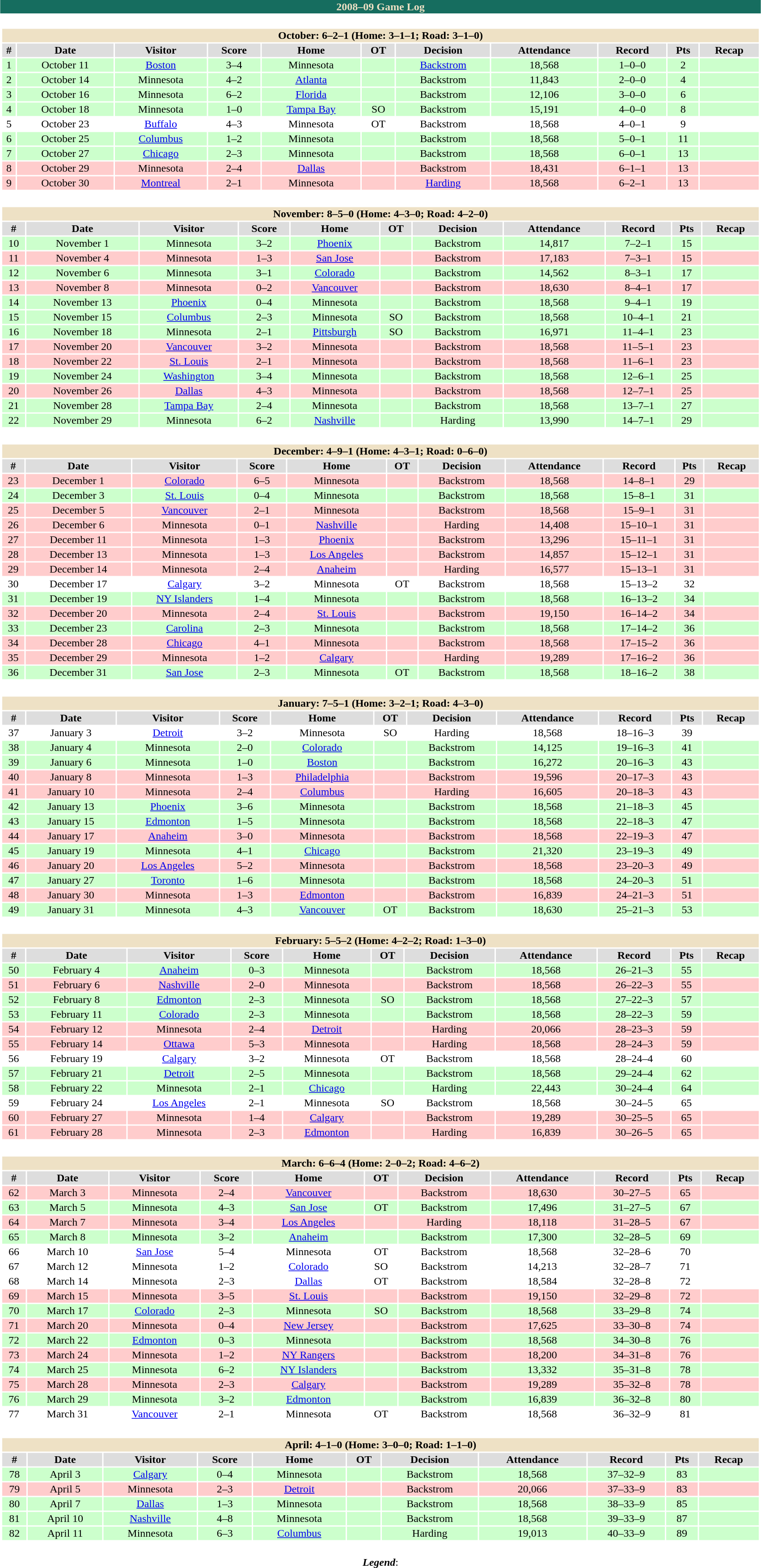<table class="toccolours" width=90% style="clear:both; margin:1.5em auto; text-align:center;">
<tr>
<th colspan=11 style="background:#166D5F; color:#EEE1C5;">2008–09 Game Log</th>
</tr>
<tr>
<td colspan=11><br><table class="toccolours collapsible collapsed" width=100%>
<tr>
<th colspan=11 style="background:#EEE1C5; color:#000000;">October: 6–2–1 (Home: 3–1–1; Road: 3–1–0)</th>
</tr>
<tr align="center" bgcolor="#dddddd">
<td><strong>#</strong></td>
<td><strong>Date</strong></td>
<td><strong>Visitor</strong></td>
<td><strong>Score</strong></td>
<td><strong>Home</strong></td>
<td><strong>OT</strong></td>
<td><strong>Decision</strong></td>
<td><strong>Attendance</strong></td>
<td><strong>Record</strong></td>
<td><strong>Pts</strong></td>
<td><strong>Recap</strong></td>
</tr>
<tr align="center" bgcolor="#ccffcc">
<td>1</td>
<td>October 11</td>
<td><a href='#'>Boston</a></td>
<td>3–4</td>
<td>Minnesota</td>
<td></td>
<td><a href='#'>Backstrom</a></td>
<td>18,568</td>
<td>1–0–0</td>
<td>2</td>
<td></td>
</tr>
<tr align="center" bgcolor="#ccffcc">
<td>2</td>
<td>October 14</td>
<td>Minnesota</td>
<td>4–2</td>
<td><a href='#'>Atlanta</a></td>
<td></td>
<td>Backstrom</td>
<td>11,843</td>
<td>2–0–0</td>
<td>4</td>
<td></td>
</tr>
<tr align="center" bgcolor="#ccffcc">
<td>3</td>
<td>October 16</td>
<td>Minnesota</td>
<td>6–2</td>
<td><a href='#'>Florida</a></td>
<td></td>
<td>Backstrom</td>
<td>12,106</td>
<td>3–0–0</td>
<td>6</td>
<td></td>
</tr>
<tr align="center" bgcolor="#ccffcc">
<td>4</td>
<td>October 18</td>
<td>Minnesota</td>
<td>1–0</td>
<td><a href='#'>Tampa Bay</a></td>
<td>SO</td>
<td>Backstrom</td>
<td>15,191</td>
<td>4–0–0</td>
<td>8</td>
<td></td>
</tr>
<tr align="center" bgcolor="#ffffff">
<td>5</td>
<td>October 23</td>
<td><a href='#'>Buffalo</a></td>
<td>4–3</td>
<td>Minnesota</td>
<td>OT</td>
<td>Backstrom</td>
<td>18,568</td>
<td>4–0–1</td>
<td>9</td>
<td></td>
</tr>
<tr align="center" bgcolor="#ccffcc">
<td>6</td>
<td>October 25</td>
<td><a href='#'>Columbus</a></td>
<td>1–2</td>
<td>Minnesota</td>
<td></td>
<td>Backstrom</td>
<td>18,568</td>
<td>5–0–1</td>
<td>11</td>
<td></td>
</tr>
<tr align="center" bgcolor="#ccffcc">
<td>7</td>
<td>October 27</td>
<td><a href='#'>Chicago</a></td>
<td>2–3</td>
<td>Minnesota</td>
<td></td>
<td>Backstrom</td>
<td>18,568</td>
<td>6–0–1</td>
<td>13</td>
<td></td>
</tr>
<tr align="center" bgcolor="#ffcccc">
<td>8</td>
<td>October 29</td>
<td>Minnesota</td>
<td>2–4</td>
<td><a href='#'>Dallas</a></td>
<td></td>
<td>Backstrom</td>
<td>18,431</td>
<td>6–1–1</td>
<td>13</td>
<td></td>
</tr>
<tr align="center" bgcolor="#ffcccc">
<td>9</td>
<td>October 30</td>
<td><a href='#'>Montreal</a></td>
<td>2–1</td>
<td>Minnesota</td>
<td></td>
<td><a href='#'>Harding</a></td>
<td>18,568</td>
<td>6–2–1</td>
<td>13</td>
<td></td>
</tr>
</table>
</td>
</tr>
<tr>
<td colspan=11><br><table class="toccolours collapsible collapsed" width=100%>
<tr>
<th colspan=11 style="background:#EEE1C5; color:#000000;">November: 8–5–0 (Home: 4–3–0; Road: 4–2–0)</th>
</tr>
<tr align="center" bgcolor="#dddddd">
<td><strong>#</strong></td>
<td><strong>Date</strong></td>
<td><strong>Visitor</strong></td>
<td><strong>Score</strong></td>
<td><strong>Home</strong></td>
<td><strong>OT</strong></td>
<td><strong>Decision</strong></td>
<td><strong>Attendance</strong></td>
<td><strong>Record</strong></td>
<td><strong>Pts</strong></td>
<td><strong>Recap</strong></td>
</tr>
<tr align="center" bgcolor="#ccffcc">
<td>10</td>
<td>November 1</td>
<td>Minnesota</td>
<td>3–2</td>
<td><a href='#'>Phoenix</a></td>
<td></td>
<td>Backstrom</td>
<td>14,817</td>
<td>7–2–1</td>
<td>15</td>
<td></td>
</tr>
<tr align="center" bgcolor="#ffcccc">
<td>11</td>
<td>November 4</td>
<td>Minnesota</td>
<td>1–3</td>
<td><a href='#'>San Jose</a></td>
<td></td>
<td>Backstrom</td>
<td>17,183</td>
<td>7–3–1</td>
<td>15</td>
<td></td>
</tr>
<tr align="center" bgcolor="#ccffcc">
<td>12</td>
<td>November 6</td>
<td>Minnesota</td>
<td>3–1</td>
<td><a href='#'>Colorado</a></td>
<td></td>
<td>Backstrom</td>
<td>14,562</td>
<td>8–3–1</td>
<td>17</td>
<td></td>
</tr>
<tr align="center" bgcolor="#ffcccc">
<td>13</td>
<td>November 8</td>
<td>Minnesota</td>
<td>0–2</td>
<td><a href='#'>Vancouver</a></td>
<td></td>
<td>Backstrom</td>
<td>18,630</td>
<td>8–4–1</td>
<td>17</td>
<td></td>
</tr>
<tr align="center" bgcolor="#ccffcc">
<td>14</td>
<td>November 13</td>
<td><a href='#'>Phoenix</a></td>
<td>0–4</td>
<td>Minnesota</td>
<td></td>
<td>Backstrom</td>
<td>18,568</td>
<td>9–4–1</td>
<td>19</td>
<td></td>
</tr>
<tr align="center" bgcolor="#ccffcc">
<td>15</td>
<td>November 15</td>
<td><a href='#'>Columbus</a></td>
<td>2–3</td>
<td>Minnesota</td>
<td>SO</td>
<td>Backstrom</td>
<td>18,568</td>
<td>10–4–1</td>
<td>21</td>
<td></td>
</tr>
<tr align="center" bgcolor="#ccffcc">
<td>16</td>
<td>November 18</td>
<td>Minnesota</td>
<td>2–1</td>
<td><a href='#'>Pittsburgh</a></td>
<td>SO</td>
<td>Backstrom</td>
<td>16,971</td>
<td>11–4–1</td>
<td>23</td>
<td></td>
</tr>
<tr align="center" bgcolor="#ffcccc">
<td>17</td>
<td>November 20</td>
<td><a href='#'>Vancouver</a></td>
<td>3–2</td>
<td>Minnesota</td>
<td></td>
<td>Backstrom</td>
<td>18,568</td>
<td>11–5–1</td>
<td>23</td>
<td></td>
</tr>
<tr align="center" bgcolor="#ffcccc">
<td>18</td>
<td>November 22</td>
<td><a href='#'>St. Louis</a></td>
<td>2–1</td>
<td>Minnesota</td>
<td></td>
<td>Backstrom</td>
<td>18,568</td>
<td>11–6–1</td>
<td>23</td>
<td></td>
</tr>
<tr align="center" bgcolor="#ccffcc">
<td>19</td>
<td>November 24</td>
<td><a href='#'>Washington</a></td>
<td>3–4</td>
<td>Minnesota</td>
<td></td>
<td>Backstrom</td>
<td>18,568</td>
<td>12–6–1</td>
<td>25</td>
<td></td>
</tr>
<tr align="center" bgcolor="#ffcccc">
<td>20</td>
<td>November 26</td>
<td><a href='#'>Dallas</a></td>
<td>4–3</td>
<td>Minnesota</td>
<td></td>
<td>Backstrom</td>
<td>18,568</td>
<td>12–7–1</td>
<td>25</td>
<td></td>
</tr>
<tr align="center" bgcolor="#ccffcc">
<td>21</td>
<td>November 28</td>
<td><a href='#'>Tampa Bay</a></td>
<td>2–4</td>
<td>Minnesota</td>
<td></td>
<td>Backstrom</td>
<td>18,568</td>
<td>13–7–1</td>
<td>27</td>
<td></td>
</tr>
<tr align="center" bgcolor="#ccffcc">
<td>22</td>
<td>November 29</td>
<td>Minnesota</td>
<td>6–2</td>
<td><a href='#'>Nashville</a></td>
<td></td>
<td>Harding</td>
<td>13,990</td>
<td>14–7–1</td>
<td>29</td>
<td></td>
</tr>
</table>
</td>
</tr>
<tr>
<td colspan=11><br><table class="toccolours collapsible collapsed" width=100%>
<tr>
<th colspan=11 style="background:#EEE1C5; color:#000000;">December: 4–9–1 (Home: 4–3–1; Road: 0–6–0)</th>
</tr>
<tr align="center" bgcolor="#dddddd">
<td><strong>#</strong></td>
<td><strong>Date</strong></td>
<td><strong>Visitor</strong></td>
<td><strong>Score</strong></td>
<td><strong>Home</strong></td>
<td><strong>OT</strong></td>
<td><strong>Decision</strong></td>
<td><strong>Attendance</strong></td>
<td><strong>Record</strong></td>
<td><strong>Pts</strong></td>
<td><strong>Recap</strong></td>
</tr>
<tr align="center" bgcolor="#ffcccc">
<td>23</td>
<td>December 1</td>
<td><a href='#'>Colorado</a></td>
<td>6–5</td>
<td>Minnesota</td>
<td></td>
<td>Backstrom</td>
<td>18,568</td>
<td>14–8–1</td>
<td>29</td>
<td></td>
</tr>
<tr align="center" bgcolor="#ccffcc">
<td>24</td>
<td>December 3</td>
<td><a href='#'>St. Louis</a></td>
<td>0–4</td>
<td>Minnesota</td>
<td></td>
<td>Backstrom</td>
<td>18,568</td>
<td>15–8–1</td>
<td>31</td>
<td></td>
</tr>
<tr align="center" bgcolor="#ffcccc">
<td>25</td>
<td>December 5</td>
<td><a href='#'>Vancouver</a></td>
<td>2–1</td>
<td>Minnesota</td>
<td></td>
<td>Backstrom</td>
<td>18,568</td>
<td>15–9–1</td>
<td>31</td>
<td></td>
</tr>
<tr align="center" bgcolor="#ffcccc">
<td>26</td>
<td>December 6</td>
<td>Minnesota</td>
<td>0–1</td>
<td><a href='#'>Nashville</a></td>
<td></td>
<td>Harding</td>
<td>14,408</td>
<td>15–10–1</td>
<td>31</td>
<td></td>
</tr>
<tr align="center" bgcolor="#ffcccc">
<td>27</td>
<td>December 11</td>
<td>Minnesota</td>
<td>1–3</td>
<td><a href='#'>Phoenix</a></td>
<td></td>
<td>Backstrom</td>
<td>13,296</td>
<td>15–11–1</td>
<td>31</td>
<td></td>
</tr>
<tr align="center" bgcolor="#ffcccc">
<td>28</td>
<td>December 13</td>
<td>Minnesota</td>
<td>1–3</td>
<td><a href='#'>Los Angeles</a></td>
<td></td>
<td>Backstrom</td>
<td>14,857</td>
<td>15–12–1</td>
<td>31</td>
<td></td>
</tr>
<tr align="center" bgcolor="#ffcccc">
<td>29</td>
<td>December 14</td>
<td>Minnesota</td>
<td>2–4</td>
<td><a href='#'>Anaheim</a></td>
<td></td>
<td>Harding</td>
<td>16,577</td>
<td>15–13–1</td>
<td>31</td>
<td></td>
</tr>
<tr align="center" bgcolor="#ffffff">
<td>30</td>
<td>December 17</td>
<td><a href='#'>Calgary</a></td>
<td>3–2</td>
<td>Minnesota</td>
<td>OT</td>
<td>Backstrom</td>
<td>18,568</td>
<td>15–13–2</td>
<td>32</td>
<td></td>
</tr>
<tr align="center" bgcolor="#ccffcc">
<td>31</td>
<td>December 19</td>
<td><a href='#'>NY Islanders</a></td>
<td>1–4</td>
<td>Minnesota</td>
<td></td>
<td>Backstrom</td>
<td>18,568</td>
<td>16–13–2</td>
<td>34</td>
<td></td>
</tr>
<tr align="center" bgcolor="#ffcccc">
<td>32</td>
<td>December 20</td>
<td>Minnesota</td>
<td>2–4</td>
<td><a href='#'>St. Louis</a></td>
<td></td>
<td>Backstrom</td>
<td>19,150</td>
<td>16–14–2</td>
<td>34</td>
<td></td>
</tr>
<tr align="center" bgcolor="#ccffcc">
<td>33</td>
<td>December 23</td>
<td><a href='#'>Carolina</a></td>
<td>2–3</td>
<td>Minnesota</td>
<td></td>
<td>Backstrom</td>
<td>18,568</td>
<td>17–14–2</td>
<td>36</td>
<td></td>
</tr>
<tr align="center" bgcolor="#ffcccc">
<td>34</td>
<td>December 28</td>
<td><a href='#'>Chicago</a></td>
<td>4–1</td>
<td>Minnesota</td>
<td></td>
<td>Backstrom</td>
<td>18,568</td>
<td>17–15–2</td>
<td>36</td>
<td></td>
</tr>
<tr align="center" bgcolor="#ffcccc">
<td>35</td>
<td>December 29</td>
<td>Minnesota</td>
<td>1–2</td>
<td><a href='#'>Calgary</a></td>
<td></td>
<td>Harding</td>
<td>19,289</td>
<td>17–16–2</td>
<td>36</td>
<td></td>
</tr>
<tr align="center" bgcolor="#ccffcc">
<td>36</td>
<td>December 31</td>
<td><a href='#'>San Jose</a></td>
<td>2–3</td>
<td>Minnesota</td>
<td>OT</td>
<td>Backstrom</td>
<td>18,568</td>
<td>18–16–2</td>
<td>38</td>
<td></td>
</tr>
</table>
</td>
</tr>
<tr>
<td colspan=11><br><table class="toccolours collapsible collapsed" width=100%>
<tr>
<th colspan=11 style="background:#EEE1C5; color:#000000;">January: 7–5–1 (Home: 3–2–1; Road: 4–3–0)</th>
</tr>
<tr align="center" bgcolor="#dddddd">
<td><strong>#</strong></td>
<td><strong>Date</strong></td>
<td><strong>Visitor</strong></td>
<td><strong>Score</strong></td>
<td><strong>Home</strong></td>
<td><strong>OT</strong></td>
<td><strong>Decision</strong></td>
<td><strong>Attendance</strong></td>
<td><strong>Record</strong></td>
<td><strong>Pts</strong></td>
<td><strong>Recap</strong></td>
</tr>
<tr align="center" bgcolor="#ffffff">
<td>37</td>
<td>January 3</td>
<td><a href='#'>Detroit</a></td>
<td>3–2</td>
<td>Minnesota</td>
<td>SO</td>
<td>Harding</td>
<td>18,568</td>
<td>18–16–3</td>
<td>39</td>
<td></td>
</tr>
<tr align="center" bgcolor="#ccffcc">
<td>38</td>
<td>January 4</td>
<td>Minnesota</td>
<td>2–0</td>
<td><a href='#'>Colorado</a></td>
<td></td>
<td>Backstrom</td>
<td>14,125</td>
<td>19–16–3</td>
<td>41</td>
<td></td>
</tr>
<tr align="center" bgcolor="#ccffcc">
<td>39</td>
<td>January 6</td>
<td>Minnesota</td>
<td>1–0</td>
<td><a href='#'>Boston</a></td>
<td></td>
<td>Backstrom</td>
<td>16,272</td>
<td>20–16–3</td>
<td>43</td>
<td></td>
</tr>
<tr align="center" bgcolor="#ffcccc">
<td>40</td>
<td>January 8</td>
<td>Minnesota</td>
<td>1–3</td>
<td><a href='#'>Philadelphia</a></td>
<td></td>
<td>Backstrom</td>
<td>19,596</td>
<td>20–17–3</td>
<td>43</td>
<td></td>
</tr>
<tr align="center" bgcolor="#ffcccc">
<td>41</td>
<td>January 10</td>
<td>Minnesota</td>
<td>2–4</td>
<td><a href='#'>Columbus</a></td>
<td></td>
<td>Harding</td>
<td>16,605</td>
<td>20–18–3</td>
<td>43</td>
<td></td>
</tr>
<tr align="center" bgcolor="#ccffcc">
<td>42</td>
<td>January 13</td>
<td><a href='#'>Phoenix</a></td>
<td>3–6</td>
<td>Minnesota</td>
<td></td>
<td>Backstrom</td>
<td>18,568</td>
<td>21–18–3</td>
<td>45</td>
<td></td>
</tr>
<tr align="center" bgcolor="#ccffcc">
<td>43</td>
<td>January 15</td>
<td><a href='#'>Edmonton</a></td>
<td>1–5</td>
<td>Minnesota</td>
<td></td>
<td>Backstrom</td>
<td>18,568</td>
<td>22–18–3</td>
<td>47</td>
<td></td>
</tr>
<tr align="center" bgcolor="#ffcccc">
<td>44</td>
<td>January 17</td>
<td><a href='#'>Anaheim</a></td>
<td>3–0</td>
<td>Minnesota</td>
<td></td>
<td>Backstrom</td>
<td>18,568</td>
<td>22–19–3</td>
<td>47</td>
<td></td>
</tr>
<tr align="center" bgcolor="#ccffcc">
<td>45</td>
<td>January 19</td>
<td>Minnesota</td>
<td>4–1</td>
<td><a href='#'>Chicago</a></td>
<td></td>
<td>Backstrom</td>
<td>21,320</td>
<td>23–19–3</td>
<td>49</td>
<td></td>
</tr>
<tr align="center" bgcolor="#ffcccc">
<td>46</td>
<td>January 20</td>
<td><a href='#'>Los Angeles</a></td>
<td>5–2</td>
<td>Minnesota</td>
<td></td>
<td>Backstrom</td>
<td>18,568</td>
<td>23–20–3</td>
<td>49</td>
<td></td>
</tr>
<tr align="center" bgcolor="#ccffcc">
<td>47</td>
<td>January 27</td>
<td><a href='#'>Toronto</a></td>
<td>1–6</td>
<td>Minnesota</td>
<td></td>
<td>Backstrom</td>
<td>18,568</td>
<td>24–20–3</td>
<td>51</td>
<td></td>
</tr>
<tr align="center" bgcolor="#ffcccc">
<td>48</td>
<td>January 30</td>
<td>Minnesota</td>
<td>1–3</td>
<td><a href='#'>Edmonton</a></td>
<td></td>
<td>Backstrom</td>
<td>16,839</td>
<td>24–21–3</td>
<td>51</td>
<td></td>
</tr>
<tr align="center" bgcolor="#ccffcc">
<td>49</td>
<td>January 31</td>
<td>Minnesota</td>
<td>4–3</td>
<td><a href='#'>Vancouver</a></td>
<td>OT</td>
<td>Backstrom</td>
<td>18,630</td>
<td>25–21–3</td>
<td>53</td>
<td></td>
</tr>
</table>
</td>
</tr>
<tr>
<td colspan=11><br><table class="toccolours collapsible collapsed" width=100%>
<tr>
<th colspan=11 style="background:#EEE1C5; color:#000000;">February: 5–5–2 (Home: 4–2–2; Road: 1–3–0)</th>
</tr>
<tr align="center" bgcolor="#dddddd">
<td><strong>#</strong></td>
<td><strong>Date</strong></td>
<td><strong>Visitor</strong></td>
<td><strong>Score</strong></td>
<td><strong>Home</strong></td>
<td><strong>OT</strong></td>
<td><strong>Decision</strong></td>
<td><strong>Attendance</strong></td>
<td><strong>Record</strong></td>
<td><strong>Pts</strong></td>
<td><strong>Recap</strong></td>
</tr>
<tr align="center" bgcolor="#ccffcc">
<td>50</td>
<td>February 4</td>
<td><a href='#'>Anaheim</a></td>
<td>0–3</td>
<td>Minnesota</td>
<td></td>
<td>Backstrom</td>
<td>18,568</td>
<td>26–21–3</td>
<td>55</td>
<td></td>
</tr>
<tr align="center" bgcolor="#ffcccc">
<td>51</td>
<td>February 6</td>
<td><a href='#'>Nashville</a></td>
<td>2–0</td>
<td>Minnesota</td>
<td></td>
<td>Backstrom</td>
<td>18,568</td>
<td>26–22–3</td>
<td>55</td>
<td></td>
</tr>
<tr align="center" bgcolor="#ccffcc">
<td>52</td>
<td>February 8</td>
<td><a href='#'>Edmonton</a></td>
<td>2–3</td>
<td>Minnesota</td>
<td>SO</td>
<td>Backstrom</td>
<td>18,568</td>
<td>27–22–3</td>
<td>57</td>
<td></td>
</tr>
<tr align="center" bgcolor="#ccffcc">
<td>53</td>
<td>February 11</td>
<td><a href='#'>Colorado</a></td>
<td>2–3</td>
<td>Minnesota</td>
<td></td>
<td>Backstrom</td>
<td>18,568</td>
<td>28–22–3</td>
<td>59</td>
<td></td>
</tr>
<tr align="center" bgcolor="#ffcccc">
<td>54</td>
<td>February 12</td>
<td>Minnesota</td>
<td>2–4</td>
<td><a href='#'>Detroit</a></td>
<td></td>
<td>Harding</td>
<td>20,066</td>
<td>28–23–3</td>
<td>59</td>
<td></td>
</tr>
<tr align="center" bgcolor="#ffcccc">
<td>55</td>
<td>February 14</td>
<td><a href='#'>Ottawa</a></td>
<td>5–3</td>
<td>Minnesota</td>
<td></td>
<td>Harding</td>
<td>18,568</td>
<td>28–24–3</td>
<td>59</td>
<td></td>
</tr>
<tr align="center" bgcolor="#ffffff">
<td>56</td>
<td>February 19</td>
<td><a href='#'>Calgary</a></td>
<td>3–2</td>
<td>Minnesota</td>
<td>OT</td>
<td>Backstrom</td>
<td>18,568</td>
<td>28–24–4</td>
<td>60</td>
<td></td>
</tr>
<tr align="center" bgcolor="#ccffcc">
<td>57</td>
<td>February 21</td>
<td><a href='#'>Detroit</a></td>
<td>2–5</td>
<td>Minnesota</td>
<td></td>
<td>Backstrom</td>
<td>18,568</td>
<td>29–24–4</td>
<td>62</td>
<td></td>
</tr>
<tr align="center" bgcolor="#ccffcc">
<td>58</td>
<td>February 22</td>
<td>Minnesota</td>
<td>2–1</td>
<td><a href='#'>Chicago</a></td>
<td></td>
<td>Harding</td>
<td>22,443</td>
<td>30–24–4</td>
<td>64</td>
<td></td>
</tr>
<tr align="center" bgcolor="#ffffff">
<td>59</td>
<td>February 24</td>
<td><a href='#'>Los Angeles</a></td>
<td>2–1</td>
<td>Minnesota</td>
<td>SO</td>
<td>Backstrom</td>
<td>18,568</td>
<td>30–24–5</td>
<td>65</td>
<td></td>
</tr>
<tr align="center" bgcolor="#ffcccc">
<td>60</td>
<td>February 27</td>
<td>Minnesota</td>
<td>1–4</td>
<td><a href='#'>Calgary</a></td>
<td></td>
<td>Backstrom</td>
<td>19,289</td>
<td>30–25–5</td>
<td>65</td>
<td></td>
</tr>
<tr align="center" bgcolor="#ffcccc">
<td>61</td>
<td>February 28</td>
<td>Minnesota</td>
<td>2–3</td>
<td><a href='#'>Edmonton</a></td>
<td></td>
<td>Harding</td>
<td>16,839</td>
<td>30–26–5</td>
<td>65</td>
<td></td>
</tr>
</table>
</td>
</tr>
<tr>
<td colspan=11><br><table class="toccolours collapsible collapsed" width=100%>
<tr>
<th colspan=11 style="background:#EEE1C5; color:#000000;">March: 6–6–4 (Home: 2–0–2; Road: 4–6–2)</th>
</tr>
<tr align="center" bgcolor="#dddddd">
<td><strong>#</strong></td>
<td><strong>Date</strong></td>
<td><strong>Visitor</strong></td>
<td><strong>Score</strong></td>
<td><strong>Home</strong></td>
<td><strong>OT</strong></td>
<td><strong>Decision</strong></td>
<td><strong>Attendance</strong></td>
<td><strong>Record</strong></td>
<td><strong>Pts</strong></td>
<td><strong>Recap</strong></td>
</tr>
<tr align="center" bgcolor="#ffcccc">
<td>62</td>
<td>March 3</td>
<td>Minnesota</td>
<td>2–4</td>
<td><a href='#'>Vancouver</a></td>
<td></td>
<td>Backstrom</td>
<td>18,630</td>
<td>30–27–5</td>
<td>65</td>
<td></td>
</tr>
<tr align="center" bgcolor="#ccffcc">
<td>63</td>
<td>March 5</td>
<td>Minnesota</td>
<td>4–3</td>
<td><a href='#'>San Jose</a></td>
<td>OT</td>
<td>Backstrom</td>
<td>17,496</td>
<td>31–27–5</td>
<td>67</td>
<td></td>
</tr>
<tr align="center" bgcolor="#ffcccc">
<td>64</td>
<td>March 7</td>
<td>Minnesota</td>
<td>3–4</td>
<td><a href='#'>Los Angeles</a></td>
<td></td>
<td>Harding</td>
<td>18,118</td>
<td>31–28–5</td>
<td>67</td>
<td></td>
</tr>
<tr align="center" bgcolor="#ccffcc">
<td>65</td>
<td>March 8</td>
<td>Minnesota</td>
<td>3–2</td>
<td><a href='#'>Anaheim</a></td>
<td></td>
<td>Backstrom</td>
<td>17,300</td>
<td>32–28–5</td>
<td>69</td>
<td></td>
</tr>
<tr align="center" bgcolor="#ffffff">
<td>66</td>
<td>March 10</td>
<td><a href='#'>San Jose</a></td>
<td>5–4</td>
<td>Minnesota</td>
<td>OT</td>
<td>Backstrom</td>
<td>18,568</td>
<td>32–28–6</td>
<td>70</td>
<td></td>
</tr>
<tr align="center" bgcolor="#ffffff">
<td>67</td>
<td>March 12</td>
<td>Minnesota</td>
<td>1–2</td>
<td><a href='#'>Colorado</a></td>
<td>SO</td>
<td>Backstrom</td>
<td>14,213</td>
<td>32–28–7</td>
<td>71</td>
<td></td>
</tr>
<tr align="center" bgcolor="#ffffff">
<td>68</td>
<td>March 14</td>
<td>Minnesota</td>
<td>2–3</td>
<td><a href='#'>Dallas</a></td>
<td>OT</td>
<td>Backstrom</td>
<td>18,584</td>
<td>32–28–8</td>
<td>72</td>
<td></td>
</tr>
<tr align="center" bgcolor="#ffcccc">
<td>69</td>
<td>March 15</td>
<td>Minnesota</td>
<td>3–5</td>
<td><a href='#'>St. Louis</a></td>
<td></td>
<td>Backstrom</td>
<td>19,150</td>
<td>32–29–8</td>
<td>72</td>
<td></td>
</tr>
<tr align="center" bgcolor="#ccffcc">
<td>70</td>
<td>March 17</td>
<td><a href='#'>Colorado</a></td>
<td>2–3</td>
<td>Minnesota</td>
<td>SO</td>
<td>Backstrom</td>
<td>18,568</td>
<td>33–29–8</td>
<td>74</td>
<td></td>
</tr>
<tr align="center" bgcolor="#ffcccc">
<td>71</td>
<td>March 20</td>
<td>Minnesota</td>
<td>0–4</td>
<td><a href='#'>New Jersey</a></td>
<td></td>
<td>Backstrom</td>
<td>17,625</td>
<td>33–30–8</td>
<td>74</td>
<td></td>
</tr>
<tr align="center" bgcolor="#ccffcc">
<td>72</td>
<td>March 22</td>
<td><a href='#'>Edmonton</a></td>
<td>0–3</td>
<td>Minnesota</td>
<td></td>
<td>Backstrom</td>
<td>18,568</td>
<td>34–30–8</td>
<td>76</td>
<td></td>
</tr>
<tr align="center" bgcolor="#ffcccc">
<td>73</td>
<td>March 24</td>
<td>Minnesota</td>
<td>1–2</td>
<td><a href='#'>NY Rangers</a></td>
<td></td>
<td>Backstrom</td>
<td>18,200</td>
<td>34–31–8</td>
<td>76</td>
<td></td>
</tr>
<tr align="center" bgcolor="#ccffcc">
<td>74</td>
<td>March 25</td>
<td>Minnesota</td>
<td>6–2</td>
<td><a href='#'>NY Islanders</a></td>
<td></td>
<td>Backstrom</td>
<td>13,332</td>
<td>35–31–8</td>
<td>78</td>
<td></td>
</tr>
<tr align="center" bgcolor="#ffcccc">
<td>75</td>
<td>March 28</td>
<td>Minnesota</td>
<td>2–3</td>
<td><a href='#'>Calgary</a></td>
<td></td>
<td>Backstrom</td>
<td>19,289</td>
<td>35–32–8</td>
<td>78</td>
<td></td>
</tr>
<tr align="center" bgcolor="#ccffcc">
<td>76</td>
<td>March 29</td>
<td>Minnesota</td>
<td>3–2</td>
<td><a href='#'>Edmonton</a></td>
<td></td>
<td>Backstrom</td>
<td>16,839</td>
<td>36–32–8</td>
<td>80</td>
<td></td>
</tr>
<tr align="center" bgcolor="#ffffff">
<td>77</td>
<td>March 31</td>
<td><a href='#'>Vancouver</a></td>
<td>2–1</td>
<td>Minnesota</td>
<td>OT</td>
<td>Backstrom</td>
<td>18,568</td>
<td>36–32–9</td>
<td>81</td>
<td></td>
</tr>
</table>
</td>
</tr>
<tr>
<td colspan=11><br><table class="toccolours collapsible collapsed" width=100%>
<tr>
<th colspan=11 style="background:#EEE1C5; color:#000000;">April: 4–1–0 (Home: 3–0–0; Road: 1–1–0)</th>
</tr>
<tr align="center" bgcolor="#dddddd">
<td><strong>#</strong></td>
<td><strong>Date</strong></td>
<td><strong>Visitor</strong></td>
<td><strong>Score</strong></td>
<td><strong>Home</strong></td>
<td><strong>OT</strong></td>
<td><strong>Decision</strong></td>
<td><strong>Attendance</strong></td>
<td><strong>Record</strong></td>
<td><strong>Pts</strong></td>
<td><strong>Recap</strong></td>
</tr>
<tr align="center" bgcolor="#ccffcc">
<td>78</td>
<td>April 3</td>
<td><a href='#'>Calgary</a></td>
<td>0–4</td>
<td>Minnesota</td>
<td></td>
<td>Backstrom</td>
<td>18,568</td>
<td>37–32–9</td>
<td>83</td>
<td></td>
</tr>
<tr align="center" bgcolor="#ffcccc">
<td>79</td>
<td>April 5</td>
<td>Minnesota</td>
<td>2–3</td>
<td><a href='#'>Detroit</a></td>
<td></td>
<td>Backstrom</td>
<td>20,066</td>
<td>37–33–9</td>
<td>83</td>
<td></td>
</tr>
<tr align="center" bgcolor="#ccffcc">
<td>80</td>
<td>April 7</td>
<td><a href='#'>Dallas</a></td>
<td>1–3</td>
<td>Minnesota</td>
<td></td>
<td>Backstrom</td>
<td>18,568</td>
<td>38–33–9</td>
<td>85</td>
<td></td>
</tr>
<tr align="center" bgcolor="#ccffcc">
<td>81</td>
<td>April 10</td>
<td><a href='#'>Nashville</a></td>
<td>4–8</td>
<td>Minnesota</td>
<td></td>
<td>Backstrom</td>
<td>18,568</td>
<td>39–33–9</td>
<td>87</td>
<td></td>
</tr>
<tr align="center" bgcolor="#ccffcc">
<td>82</td>
<td>April 11</td>
<td>Minnesota</td>
<td>6–3</td>
<td><a href='#'>Columbus</a></td>
<td></td>
<td>Harding</td>
<td>19,013</td>
<td>40–33–9</td>
<td>89</td>
<td></td>
</tr>
</table>
</td>
</tr>
<tr>
<td colspan=11 align="center"><br><strong><em>Legend</em></strong>:


</td>
</tr>
</table>
